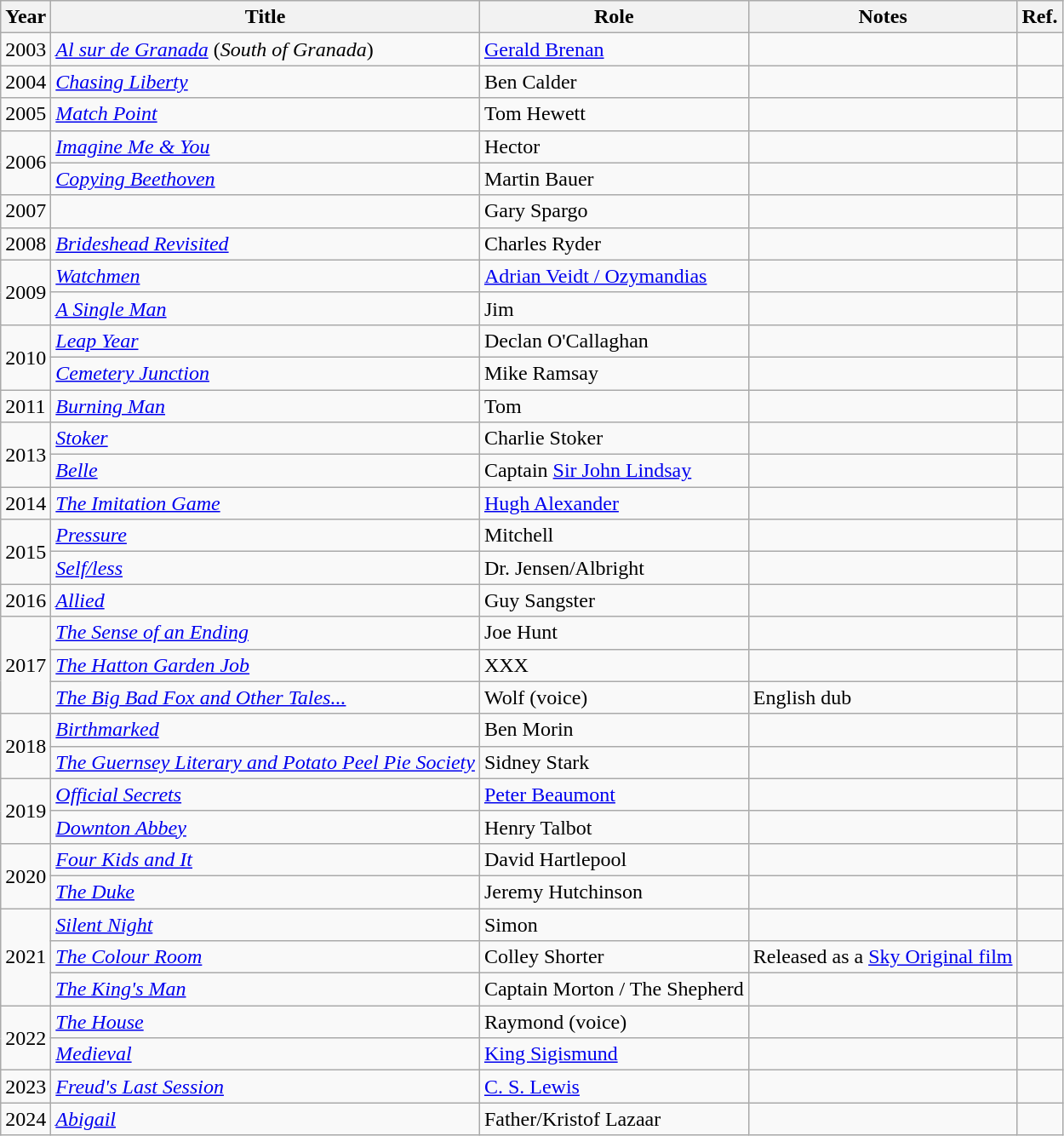<table class="wikitable sortable">
<tr>
<th>Year</th>
<th>Title</th>
<th>Role</th>
<th>Notes</th>
<th>Ref.</th>
</tr>
<tr>
<td>2003</td>
<td><em><a href='#'>Al sur de Granada</a></em> (<em>South of Granada</em>)</td>
<td><a href='#'>Gerald Brenan</a></td>
<td></td>
<td></td>
</tr>
<tr>
<td>2004</td>
<td><em><a href='#'>Chasing Liberty</a></em></td>
<td>Ben Calder</td>
<td></td>
<td></td>
</tr>
<tr>
<td>2005</td>
<td><em><a href='#'>Match Point</a></em></td>
<td>Tom Hewett</td>
<td></td>
<td></td>
</tr>
<tr>
<td rowspan="2">2006</td>
<td><em><a href='#'>Imagine Me & You</a></em></td>
<td>Hector</td>
<td></td>
<td></td>
</tr>
<tr>
<td><em><a href='#'>Copying Beethoven</a></em></td>
<td>Martin Bauer</td>
<td></td>
<td></td>
</tr>
<tr>
<td>2007</td>
<td><em></em></td>
<td>Gary Spargo</td>
<td></td>
<td></td>
</tr>
<tr>
<td>2008</td>
<td><em><a href='#'>Brideshead Revisited</a></em></td>
<td>Charles Ryder</td>
<td></td>
<td></td>
</tr>
<tr>
<td rowspan="2">2009</td>
<td><em><a href='#'>Watchmen</a></em></td>
<td><a href='#'>Adrian Veidt / Ozymandias</a></td>
<td></td>
<td></td>
</tr>
<tr>
<td><em><a href='#'>A Single Man</a></em></td>
<td>Jim</td>
<td></td>
<td></td>
</tr>
<tr>
<td rowspan="2">2010</td>
<td><em><a href='#'>Leap Year</a></em></td>
<td>Declan O'Callaghan</td>
<td></td>
<td></td>
</tr>
<tr>
<td><em><a href='#'>Cemetery Junction</a></em></td>
<td>Mike Ramsay</td>
<td></td>
<td></td>
</tr>
<tr>
<td>2011</td>
<td><em><a href='#'>Burning Man</a></em></td>
<td>Tom</td>
<td></td>
<td></td>
</tr>
<tr>
<td rowspan="2">2013</td>
<td><em><a href='#'>Stoker</a></em></td>
<td>Charlie Stoker</td>
<td></td>
<td></td>
</tr>
<tr>
<td><em><a href='#'>Belle</a></em></td>
<td>Captain <a href='#'>Sir John Lindsay</a></td>
<td></td>
<td></td>
</tr>
<tr>
<td>2014</td>
<td><em><a href='#'>The Imitation Game</a></em></td>
<td><a href='#'>Hugh Alexander</a></td>
<td></td>
<td></td>
</tr>
<tr>
<td rowspan="2">2015</td>
<td><em><a href='#'>Pressure</a></em></td>
<td>Mitchell</td>
<td></td>
<td></td>
</tr>
<tr>
<td><em><a href='#'>Self/less</a></em></td>
<td>Dr. Jensen/Albright</td>
<td></td>
<td></td>
</tr>
<tr>
<td>2016</td>
<td><em><a href='#'>Allied</a></em></td>
<td>Guy Sangster</td>
<td></td>
<td></td>
</tr>
<tr>
<td rowspan="3">2017</td>
<td><em><a href='#'>The Sense of an Ending</a></em></td>
<td>Joe Hunt</td>
<td></td>
<td></td>
</tr>
<tr>
<td><em><a href='#'>The Hatton Garden Job</a></em></td>
<td>XXX</td>
<td></td>
<td></td>
</tr>
<tr>
<td><em><a href='#'>The Big Bad Fox and Other Tales...</a></em></td>
<td>Wolf (voice)</td>
<td>English dub</td>
<td></td>
</tr>
<tr>
<td rowspan="2">2018</td>
<td><em><a href='#'>Birthmarked</a></em></td>
<td>Ben Morin</td>
<td></td>
<td></td>
</tr>
<tr>
<td><em><a href='#'>The Guernsey Literary and Potato Peel Pie Society</a></em></td>
<td>Sidney Stark</td>
<td></td>
<td></td>
</tr>
<tr>
<td rowspan="2">2019</td>
<td><em><a href='#'>Official Secrets</a></em></td>
<td><a href='#'>Peter Beaumont</a></td>
<td></td>
<td></td>
</tr>
<tr>
<td><em><a href='#'>Downton Abbey</a></em></td>
<td>Henry Talbot</td>
<td></td>
<td></td>
</tr>
<tr>
<td rowspan="2">2020</td>
<td><em><a href='#'>Four Kids and It</a></em></td>
<td>David Hartlepool</td>
<td></td>
<td></td>
</tr>
<tr>
<td><em><a href='#'>The Duke</a></em></td>
<td>Jeremy Hutchinson</td>
<td></td>
<td></td>
</tr>
<tr>
<td rowspan="3">2021</td>
<td><em><a href='#'>Silent Night</a></em></td>
<td>Simon</td>
<td></td>
<td></td>
</tr>
<tr>
<td><em><a href='#'>The Colour Room</a></em></td>
<td>Colley Shorter</td>
<td>Released as a <a href='#'>Sky Original film</a></td>
<td></td>
</tr>
<tr>
<td><em><a href='#'>The King's Man</a></em></td>
<td>Captain Morton / The Shepherd</td>
<td></td>
<td></td>
</tr>
<tr>
<td rowspan="2">2022</td>
<td><em><a href='#'>The House</a></em></td>
<td>Raymond (voice)</td>
<td></td>
<td></td>
</tr>
<tr>
<td><em><a href='#'>Medieval</a></em></td>
<td><a href='#'>King Sigismund</a></td>
<td></td>
<td></td>
</tr>
<tr>
<td>2023</td>
<td><em><a href='#'>Freud's Last Session</a></em></td>
<td><a href='#'>C. S. Lewis</a></td>
<td></td>
<td></td>
</tr>
<tr>
<td>2024</td>
<td><em><a href='#'>Abigail</a></em></td>
<td>Father/Kristof Lazaar</td>
<td></td>
<td></td>
</tr>
</table>
